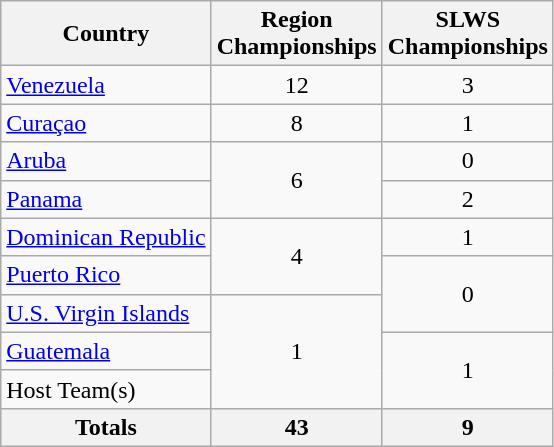<table class="wikitable">
<tr>
<th>Country</th>
<th>Region<br>Championships</th>
<th>SLWS<br>Championships</th>
</tr>
<tr>
<td> <a href='#'>Venezuela</a></td>
<td align=center>12</td>
<td align=center>3</td>
</tr>
<tr>
<td> <a href='#'>Curaçao</a></td>
<td align=center>8</td>
<td align=center>1</td>
</tr>
<tr>
<td> <a href='#'>Aruba</a></td>
<td align=center rowspan=2>6</td>
<td align=center>0</td>
</tr>
<tr>
<td> <a href='#'>Panama</a></td>
<td align=center>2</td>
</tr>
<tr>
<td> <a href='#'>Dominican Republic</a></td>
<td align=center rowspan=2>4</td>
<td align=center>1</td>
</tr>
<tr>
<td> <a href='#'>Puerto Rico</a></td>
<td align=center rowspan=2>0</td>
</tr>
<tr>
<td> <a href='#'>U.S. Virgin Islands</a></td>
<td align=center rowspan=3>1</td>
</tr>
<tr>
<td> <a href='#'>Guatemala</a></td>
<td align=center rowspan=2>1</td>
</tr>
<tr>
<td> Host Team(s)</td>
</tr>
<tr>
<th>Totals</th>
<th>43</th>
<th>9</th>
</tr>
</table>
